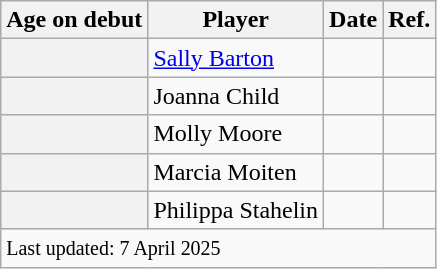<table class="wikitable">
<tr>
<th scope="col">Age on debut</th>
<th scope="col">Player</th>
<th scope="col">Date</th>
<th scope="col">Ref.</th>
</tr>
<tr>
<th scope="row"></th>
<td> <a href='#'>Sally Barton</a></td>
<td></td>
<td></td>
</tr>
<tr>
<th scope="row"></th>
<td> Joanna Child</td>
<td></td>
<td></td>
</tr>
<tr>
<th scope="row"></th>
<td> Molly Moore</td>
<td></td>
<td></td>
</tr>
<tr>
<th scope="row"></th>
<td> Marcia Moiten</td>
<td></td>
<td></td>
</tr>
<tr>
<th scope="row"></th>
<td> Philippa Stahelin</td>
<td></td>
<td></td>
</tr>
<tr>
<td scope="row" colspan="4"><small>Last updated: 7 April 2025</small></td>
</tr>
</table>
